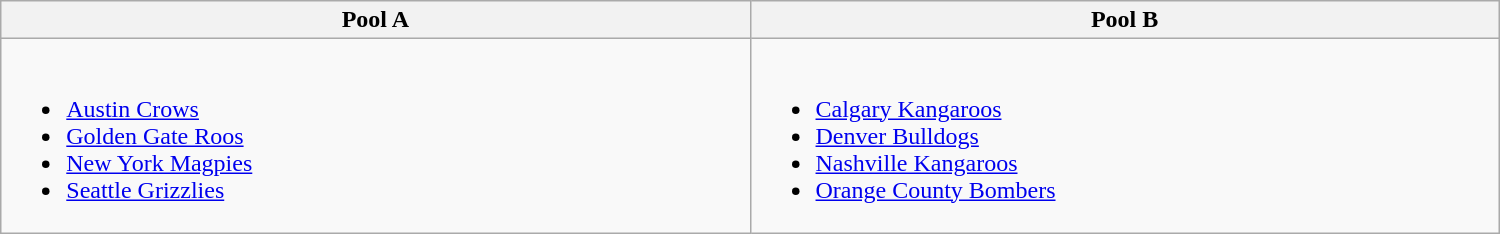<table class="wikitable" style="width:1000px;">
<tr>
<th width=50%>Pool A</th>
<th width=50%>Pool B</th>
</tr>
<tr style="vertical-align: top;">
<td><br><ul><li> <a href='#'>Austin Crows</a></li><li> <a href='#'>Golden Gate Roos</a></li><li> <a href='#'>New York Magpies</a></li><li> <a href='#'>Seattle Grizzlies</a></li></ul></td>
<td><br><ul><li> <a href='#'>Calgary Kangaroos</a></li><li> <a href='#'>Denver Bulldogs</a></li><li> <a href='#'>Nashville Kangaroos</a></li><li> <a href='#'>Orange County Bombers</a></li></ul></td>
</tr>
</table>
